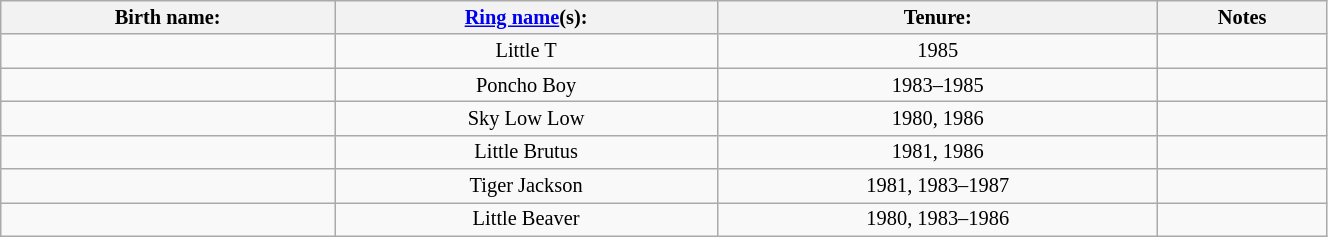<table class="sortable wikitable" style="font-size:85%; text-align:center; width:70%;">
<tr>
<th>Birth name:</th>
<th><a href='#'>Ring name</a>(s):</th>
<th>Tenure:</th>
<th>Notes</th>
</tr>
<tr>
<td></td>
<td>Little T</td>
<td sort>1985</td>
<td></td>
</tr>
<tr>
<td></td>
<td>Poncho Boy</td>
<td sort>1983–1985</td>
<td></td>
</tr>
<tr>
<td> </td>
<td>Sky Low Low</td>
<td sort>1980, 1986</td>
<td></td>
</tr>
<tr>
<td> </td>
<td>Little Brutus</td>
<td sort>1981, 1986</td>
<td></td>
</tr>
<tr>
<td></td>
<td>Tiger Jackson</td>
<td sort>1981, 1983–1987</td>
<td></td>
</tr>
<tr>
<td> </td>
<td>Little Beaver</td>
<td sort>1980, 1983–1986</td>
<td></td>
</tr>
</table>
